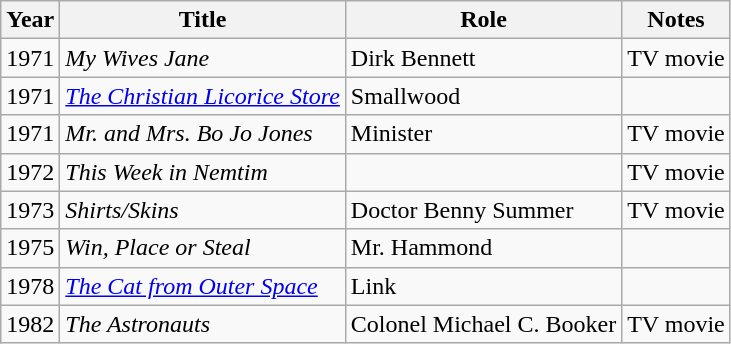<table class="wikitable sortable">
<tr>
<th>Year</th>
<th>Title</th>
<th>Role</th>
<th>Notes</th>
</tr>
<tr>
<td>1971</td>
<td><em>My Wives Jane</em></td>
<td>Dirk Bennett</td>
<td>TV movie</td>
</tr>
<tr>
<td>1971</td>
<td><em><a href='#'>The Christian Licorice Store</a></em></td>
<td>Smallwood</td>
<td></td>
</tr>
<tr>
<td>1971</td>
<td><em>Mr. and Mrs. Bo Jo Jones</em></td>
<td>Minister</td>
<td>TV movie</td>
</tr>
<tr>
<td>1972</td>
<td><em>This Week in Nemtim</em></td>
<td></td>
<td>TV movie</td>
</tr>
<tr>
<td>1973</td>
<td><em>Shirts/Skins</em></td>
<td>Doctor Benny Summer</td>
<td>TV movie</td>
</tr>
<tr>
<td>1975</td>
<td><em>Win, Place or Steal</em></td>
<td>Mr. Hammond</td>
<td></td>
</tr>
<tr>
<td>1978</td>
<td><em><a href='#'>The Cat from Outer Space</a></em></td>
<td>Link</td>
<td></td>
</tr>
<tr>
<td>1982</td>
<td><em>The Astronauts</em></td>
<td>Colonel Michael C. Booker</td>
<td>TV movie</td>
</tr>
</table>
